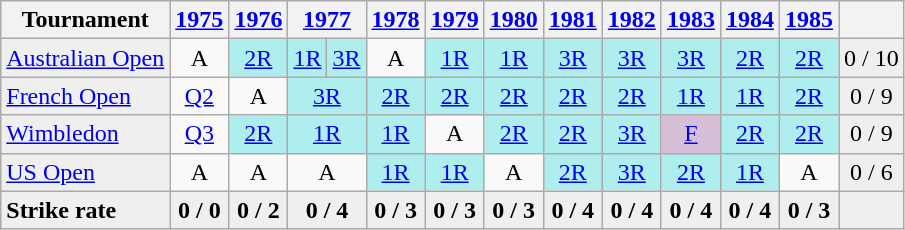<table class=wikitable style=text-align:center>
<tr>
<th>Tournament</th>
<th><a href='#'>1975</a></th>
<th><a href='#'>1976</a></th>
<th colspan=2><a href='#'>1977</a></th>
<th><a href='#'>1978</a></th>
<th><a href='#'>1979</a></th>
<th><a href='#'>1980</a></th>
<th><a href='#'>1981</a></th>
<th><a href='#'>1982</a></th>
<th><a href='#'>1983</a></th>
<th><a href='#'>1984</a></th>
<th><a href='#'>1985</a></th>
<th></th>
</tr>
<tr>
<td align=left bgcolor=#efefef><a href='#'>Australian Open</a></td>
<td>A</td>
<td bgcolor=afeeee><a href='#'>2R</a></td>
<td bgcolor=afeeee><a href='#'>1R</a></td>
<td bgcolor=afeeee><a href='#'>3R</a></td>
<td>A</td>
<td bgcolor=afeeee><a href='#'>1R</a></td>
<td bgcolor=afeeee><a href='#'>1R</a></td>
<td bgcolor=afeeee><a href='#'>3R</a></td>
<td bgcolor=afeeee><a href='#'>3R</a></td>
<td bgcolor=afeeee><a href='#'>3R</a></td>
<td bgcolor=afeeee><a href='#'>2R</a></td>
<td bgcolor=afeeee><a href='#'>2R</a></td>
<td bgcolor=#efefef>0 / 10</td>
</tr>
<tr>
<td align=left bgcolor=#efefef><a href='#'>French Open</a></td>
<td><a href='#'>Q2</a></td>
<td>A</td>
<td bgcolor=afeeee colspan=2><a href='#'>3R</a></td>
<td bgcolor=afeeee><a href='#'>2R</a></td>
<td bgcolor=afeeee><a href='#'>2R</a></td>
<td bgcolor=afeeee><a href='#'>2R</a></td>
<td bgcolor=afeeee><a href='#'>2R</a></td>
<td bgcolor=afeeee><a href='#'>2R</a></td>
<td bgcolor=afeeee><a href='#'>1R</a></td>
<td bgcolor=afeeee><a href='#'>1R</a></td>
<td bgcolor=afeeee><a href='#'>2R</a></td>
<td bgcolor=#efefef>0 / 9</td>
</tr>
<tr>
<td align=left bgcolor=#efefef><a href='#'>Wimbledon</a></td>
<td><a href='#'>Q3</a></td>
<td bgcolor=afeeee><a href='#'>2R</a></td>
<td bgcolor=afeeee colspan=2><a href='#'>1R</a></td>
<td bgcolor=afeeee><a href='#'>1R</a></td>
<td>A</td>
<td bgcolor=afeeee><a href='#'>2R</a></td>
<td bgcolor=afeeee><a href='#'>2R</a></td>
<td bgcolor=afeeee><a href='#'>3R</a></td>
<td bgcolor=thistle><a href='#'>F</a></td>
<td bgcolor=afeeee><a href='#'>2R</a></td>
<td bgcolor=afeeee><a href='#'>2R</a></td>
<td bgcolor=#efefef>0 / 9</td>
</tr>
<tr>
<td align=left bgcolor=#efefef><a href='#'>US Open</a></td>
<td>A</td>
<td>A</td>
<td colspan=2>A</td>
<td bgcolor=afeeee><a href='#'>1R</a></td>
<td bgcolor=afeeee><a href='#'>1R</a></td>
<td>A</td>
<td bgcolor=afeeee><a href='#'>2R</a></td>
<td bgcolor=afeeee><a href='#'>3R</a></td>
<td bgcolor=afeeee><a href='#'>2R</a></td>
<td bgcolor=afeeee><a href='#'>1R</a></td>
<td>A</td>
<td bgcolor=#efefef>0 / 6</td>
</tr>
<tr style="font-weight:bold; background:#efefef;">
<td style=text-align:left>Strike rate</td>
<td>0 / 0</td>
<td>0 / 2</td>
<td colspan=2>0 / 4</td>
<td>0 / 3</td>
<td>0 / 3</td>
<td>0 / 3</td>
<td>0 / 4</td>
<td>0 / 4</td>
<td>0 / 4</td>
<td>0 / 4</td>
<td>0 / 3</td>
<td></td>
</tr>
</table>
